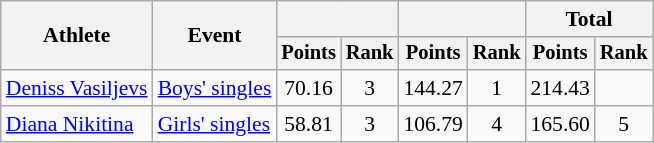<table class="wikitable" style="font-size:90%">
<tr>
<th rowspan="2">Athlete</th>
<th rowspan="2">Event</th>
<th colspan="2"></th>
<th colspan="2"></th>
<th colspan="2">Total</th>
</tr>
<tr style="font-size:95%">
<th>Points</th>
<th>Rank</th>
<th>Points</th>
<th>Rank</th>
<th>Points</th>
<th>Rank</th>
</tr>
<tr align=center>
<td align=left><a href='#'>Deniss Vasiljevs</a></td>
<td align=left><a href='#'>Boys' singles</a></td>
<td>70.16</td>
<td>3</td>
<td>144.27</td>
<td>1</td>
<td>214.43</td>
<td></td>
</tr>
<tr align=center>
<td align=left><a href='#'>Diana Nikitina</a></td>
<td align=left><a href='#'>Girls' singles</a></td>
<td>58.81</td>
<td>3</td>
<td>106.79</td>
<td>4</td>
<td>165.60</td>
<td>5</td>
</tr>
</table>
